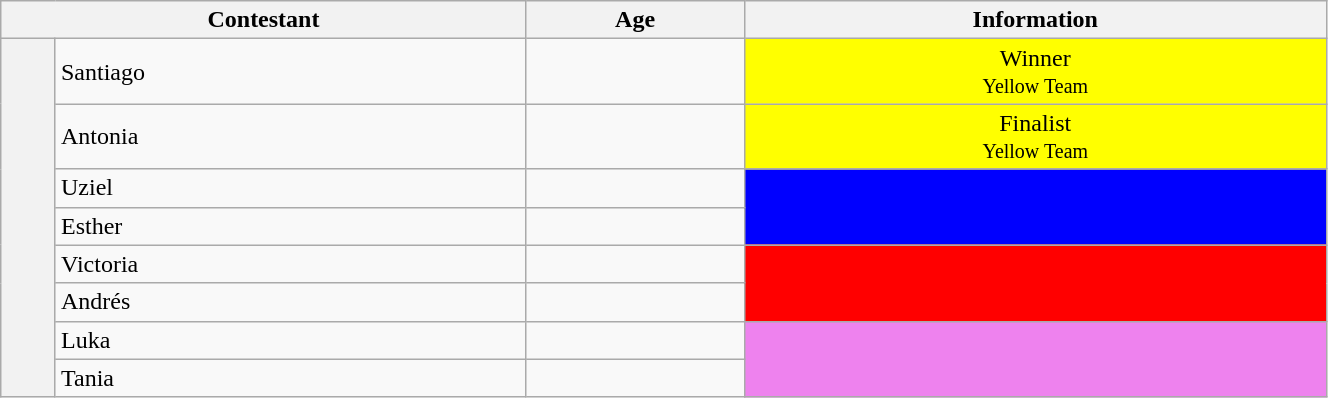<table class="wikitable" style="width:70%;">
<tr>
<th colspan="2">Contestant</th>
<th>Age</th>
<th>Information</th>
</tr>
<tr>
<th rowspan="8"></th>
<td> Santiago</td>
<td></td>
<td style="background:yellow" align="center">Winner<br><small>Yellow Team</small></td>
</tr>
<tr>
<td> Antonia</td>
<td></td>
<td style="background:yellow" align="center">Finalist<br><small>Yellow Team</small></td>
</tr>
<tr>
<td> Uziel</td>
<td></td>
<td rowspan="2;" style="background:blue;"></td>
</tr>
<tr>
<td> Esther</td>
<td></td>
</tr>
<tr>
<td> Victoria</td>
<td></td>
<td rowspan="2;" style="background:red;"></td>
</tr>
<tr>
<td> Andrés</td>
<td></td>
</tr>
<tr>
<td> Luka</td>
<td></td>
<td rowspan="2;" style="background:violet;"></td>
</tr>
<tr>
<td> Tania</td>
<td></td>
</tr>
</table>
